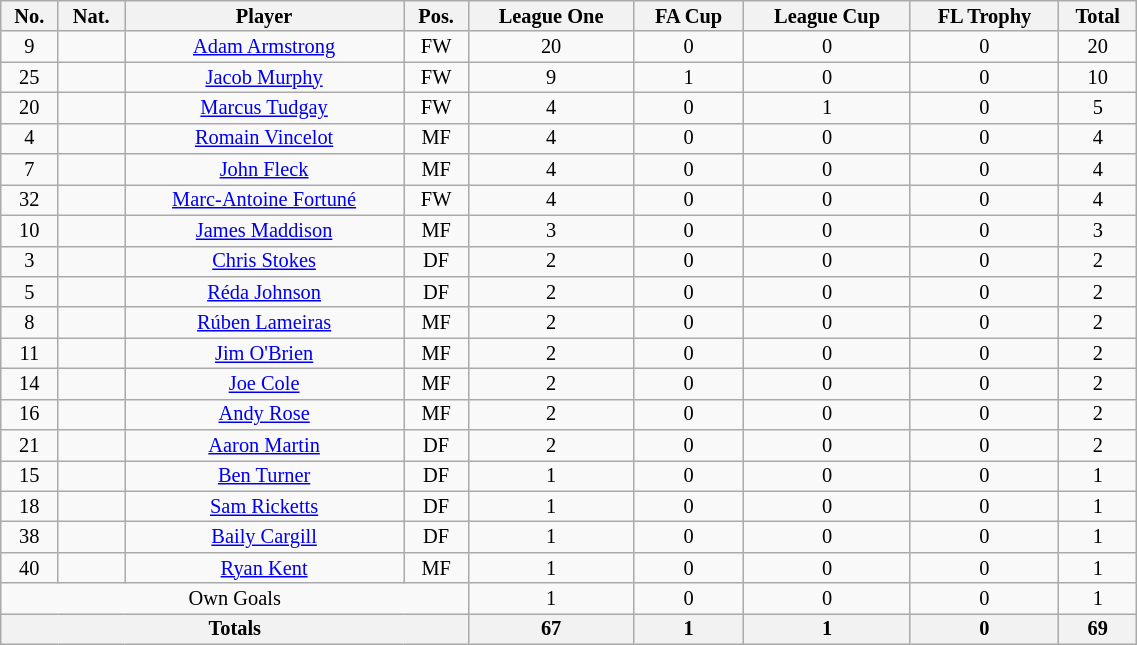<table class="wikitable sortable alternance" style="font-size:85%; text-align:center; line-height:14px; width:60%;">
<tr>
<th>No.</th>
<th>Nat.</th>
<th>Player</th>
<th>Pos.</th>
<th>League One</th>
<th>FA Cup</th>
<th>League Cup</th>
<th>FL Trophy</th>
<th>Total</th>
</tr>
<tr>
<td>9</td>
<td></td>
<td><a href='#'>Adam Armstrong</a></td>
<td>FW</td>
<td>20</td>
<td>0</td>
<td>0</td>
<td>0</td>
<td>20</td>
</tr>
<tr>
<td>25</td>
<td></td>
<td><a href='#'>Jacob Murphy</a></td>
<td>FW</td>
<td>9</td>
<td>1</td>
<td>0</td>
<td>0</td>
<td>10</td>
</tr>
<tr>
<td>20</td>
<td></td>
<td><a href='#'>Marcus Tudgay</a></td>
<td>FW</td>
<td>4</td>
<td>0</td>
<td>1</td>
<td>0</td>
<td>5</td>
</tr>
<tr>
<td>4</td>
<td></td>
<td><a href='#'>Romain Vincelot</a></td>
<td>MF</td>
<td>4</td>
<td>0</td>
<td>0</td>
<td>0</td>
<td>4</td>
</tr>
<tr>
<td>7</td>
<td></td>
<td><a href='#'>John Fleck</a></td>
<td>MF</td>
<td>4</td>
<td>0</td>
<td>0</td>
<td>0</td>
<td>4</td>
</tr>
<tr>
<td>32</td>
<td></td>
<td><a href='#'>Marc-Antoine Fortuné</a></td>
<td>FW</td>
<td>4</td>
<td>0</td>
<td>0</td>
<td>0</td>
<td>4</td>
</tr>
<tr>
<td>10</td>
<td></td>
<td><a href='#'>James Maddison</a></td>
<td>MF</td>
<td>3</td>
<td>0</td>
<td>0</td>
<td>0</td>
<td>3</td>
</tr>
<tr>
<td>3</td>
<td></td>
<td><a href='#'>Chris Stokes</a></td>
<td>DF</td>
<td>2</td>
<td>0</td>
<td>0</td>
<td>0</td>
<td>2</td>
</tr>
<tr>
<td>5</td>
<td></td>
<td><a href='#'>Réda Johnson</a></td>
<td>DF</td>
<td>2</td>
<td>0</td>
<td>0</td>
<td>0</td>
<td>2</td>
</tr>
<tr>
<td>8</td>
<td></td>
<td><a href='#'>Rúben Lameiras</a></td>
<td>MF</td>
<td>2</td>
<td>0</td>
<td>0</td>
<td>0</td>
<td>2</td>
</tr>
<tr>
<td>11</td>
<td></td>
<td><a href='#'>Jim O'Brien</a></td>
<td>MF</td>
<td>2</td>
<td>0</td>
<td>0</td>
<td>0</td>
<td>2</td>
</tr>
<tr>
<td>14</td>
<td></td>
<td><a href='#'>Joe Cole</a></td>
<td>MF</td>
<td>2</td>
<td>0</td>
<td>0</td>
<td>0</td>
<td>2</td>
</tr>
<tr>
<td>16</td>
<td></td>
<td><a href='#'>Andy Rose</a></td>
<td>MF</td>
<td>2</td>
<td>0</td>
<td>0</td>
<td>0</td>
<td>2</td>
</tr>
<tr>
<td>21</td>
<td></td>
<td><a href='#'>Aaron Martin</a></td>
<td>DF</td>
<td>2</td>
<td>0</td>
<td>0</td>
<td>0</td>
<td>2</td>
</tr>
<tr>
<td>15</td>
<td></td>
<td><a href='#'>Ben Turner</a></td>
<td>DF</td>
<td>1</td>
<td>0</td>
<td>0</td>
<td>0</td>
<td>1</td>
</tr>
<tr>
<td>18</td>
<td></td>
<td><a href='#'>Sam Ricketts</a></td>
<td>DF</td>
<td>1</td>
<td>0</td>
<td>0</td>
<td>0</td>
<td>1</td>
</tr>
<tr>
<td>38</td>
<td></td>
<td><a href='#'>Baily Cargill</a></td>
<td>DF</td>
<td>1</td>
<td>0</td>
<td>0</td>
<td>0</td>
<td>1</td>
</tr>
<tr>
<td>40</td>
<td></td>
<td><a href='#'>Ryan Kent</a></td>
<td>MF</td>
<td>1</td>
<td>0</td>
<td>0</td>
<td>0</td>
<td>1</td>
</tr>
<tr class="sortbottom">
<td colspan="4">Own Goals</td>
<td>1</td>
<td>0</td>
<td>0</td>
<td>0</td>
<td>1</td>
</tr>
<tr class="sortbottom">
<th colspan="4">Totals</th>
<th>67</th>
<th>1</th>
<th>1</th>
<th>0</th>
<th>69</th>
</tr>
</table>
